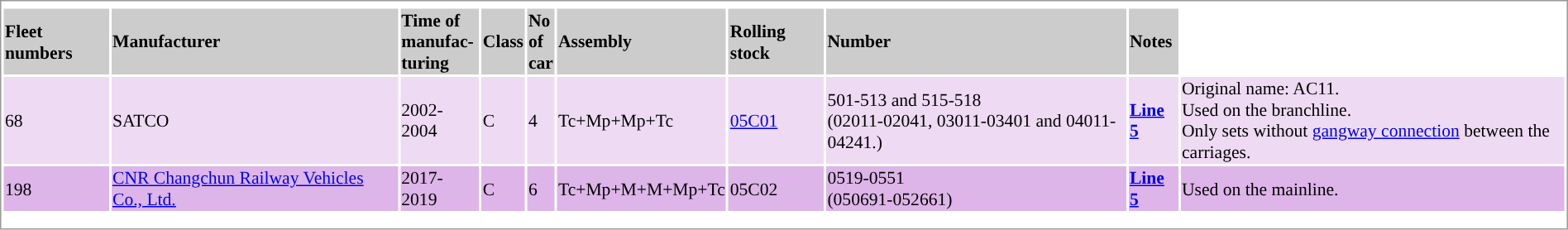<table border=0 style="border:1px solid #999;background-color:white;text-align:left;font-size:90%" class="mw-collapsible sortable">
<tr>
<th colspan="9" style="text-align: center"></th>
</tr>
<tr bgcolor=#cccccc>
<th>Fleet numbers</th>
<th>Manufacturer</th>
<th>Time of <br> manufac-<br>turing</th>
<th>Class</th>
<th>No <br>of<br> car</th>
<th class="unsortable">Assembly</th>
<th>Rolling stock</th>
<th>Number</th>
<th class="unsortable">Notes<br><onlyinclude></th>
</tr>
<tr bgcolor=#eedaf3>
<td>68</td>
<td>SATCO</td>
<td>2002-2004</td>
<td>C</td>
<td>4</td>
<td>Tc+Mp+Mp+Tc</td>
<td><a href='#'>05C01</a></td>
<td>501-513 and 515-518<br>(02011-02041, 03011-03401 and 04011-04241.)<includeonly></td>
<td><a href='#'><span><strong>Line 5</strong></span></a></includeonly></td>
<td>Original name: AC11.<br>Used on the branchline.<br>Only sets without <a href='#'>gangway connection</a> between the carriages.</td>
</tr>
<tr bgcolor=#ddb5e8>
<td>198</td>
<td><a href='#'>CNR Changchun Railway Vehicles Co., Ltd.</a></td>
<td>2017-2019</td>
<td>C</td>
<td>6</td>
<td>Tc+Mp+M+M+Mp+Tc</td>
<td>05C02</td>
<td>0519-0551<br>(050691-052661)<includeonly></td>
<td><a href='#'><span><strong>Line 5</strong></span></a></includeonly></td>
<td>Used on the mainline.<br></onlyinclude></td>
</tr>
<tr style="background:#">
<td colspan="9"></td>
</tr>
<tr>
<td colspan = "9"></td>
</tr>
<tr style="background: #">
<td colspan = "9"></td>
</tr>
</table>
